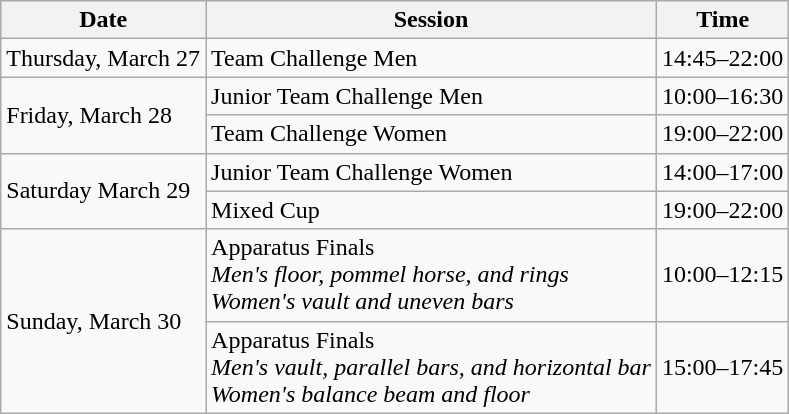<table class="wikitable">
<tr>
<th>Date</th>
<th>Session</th>
<th>Time</th>
</tr>
<tr>
<td>Thursday, March 27</td>
<td>Team Challenge Men</td>
<td>14:45–22:00</td>
</tr>
<tr>
<td rowspan=2>Friday, March 28</td>
<td>Junior Team Challenge Men</td>
<td>10:00–16:30</td>
</tr>
<tr>
<td>Team Challenge Women</td>
<td>19:00–22:00</td>
</tr>
<tr>
<td rowspan=2>Saturday March 29</td>
<td>Junior Team Challenge Women</td>
<td>14:00–17:00</td>
</tr>
<tr>
<td>Mixed Cup</td>
<td>19:00–22:00</td>
</tr>
<tr>
<td rowspan=2>Sunday, March 30</td>
<td>Apparatus Finals<br><em>Men's floor, pommel horse, and rings</em><br><em>Women's vault and uneven bars</em></td>
<td>10:00–12:15</td>
</tr>
<tr>
<td>Apparatus Finals<br><em>Men's vault, parallel bars, and horizontal bar</em><br><em>Women's balance beam and floor</em></td>
<td>15:00–17:45</td>
</tr>
</table>
